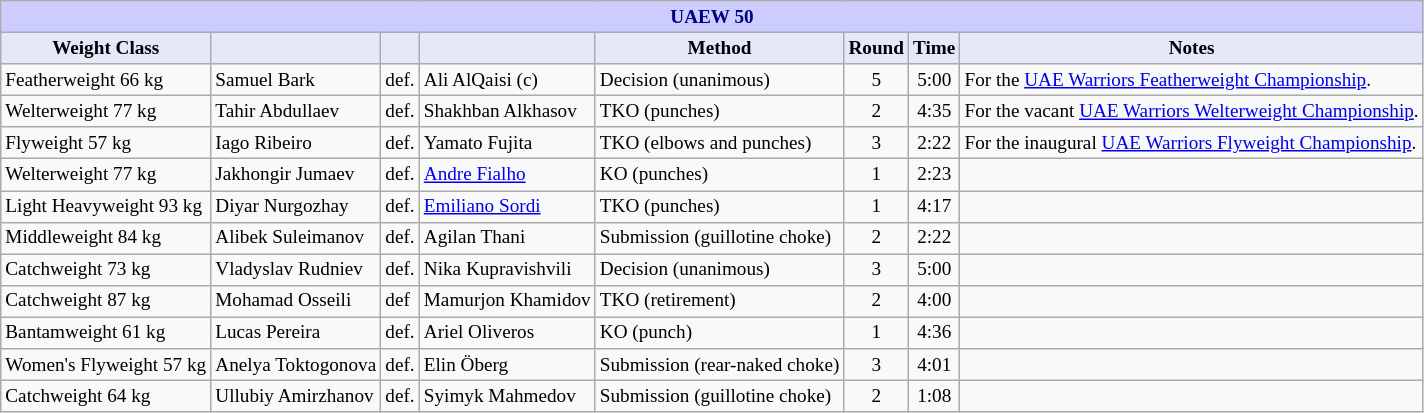<table class="wikitable" style="font-size: 80%;">
<tr>
<th colspan="8" style="background-color: #ccf; color: #000080; text-align: center;"><strong>UAEW 50</strong></th>
</tr>
<tr>
<th colspan="1" style="background-color: #E6E8FA; color: #000000; text-align: center;">Weight Class</th>
<th colspan="1" style="background-color: #E6E8FA; color: #000000; text-align: center;"></th>
<th colspan="1" style="background-color: #E6E8FA; color: #000000; text-align: center;"></th>
<th colspan="1" style="background-color: #E6E8FA; color: #000000; text-align: center;"></th>
<th colspan="1" style="background-color: #E6E8FA; color: #000000; text-align: center;">Method</th>
<th colspan="1" style="background-color: #E6E8FA; color: #000000; text-align: center;">Round</th>
<th colspan="1" style="background-color: #E6E8FA; color: #000000; text-align: center;">Time</th>
<th colspan="1" style="background-color: #E6E8FA; color: #000000; text-align: center;">Notes</th>
</tr>
<tr>
<td>Featherweight 66 kg</td>
<td> Samuel Bark</td>
<td>def.</td>
<td> Ali AlQaisi (c)</td>
<td>Decision (unanimous)</td>
<td align=center>5</td>
<td align=center>5:00</td>
<td>For the <a href='#'>UAE Warriors Featherweight Championship</a>.</td>
</tr>
<tr>
<td>Welterweight 77 kg</td>
<td> Tahir Abdullaev</td>
<td>def.</td>
<td> Shakhban Alkhasov</td>
<td>TKO (punches)</td>
<td align=center>2</td>
<td align=center>4:35</td>
<td>For the vacant <a href='#'>UAE Warriors Welterweight Championship</a>.</td>
</tr>
<tr>
<td>Flyweight 57 kg</td>
<td> Iago Ribeiro</td>
<td>def.</td>
<td> Yamato Fujita</td>
<td>TKO (elbows and punches)</td>
<td align=center>3</td>
<td align=center>2:22</td>
<td>For the inaugural <a href='#'>UAE Warriors Flyweight Championship</a>.</td>
</tr>
<tr>
<td>Welterweight 77 kg</td>
<td> Jakhongir Jumaev</td>
<td>def.</td>
<td> <a href='#'>Andre Fialho</a></td>
<td>KO (punches)</td>
<td align=center>1</td>
<td align=center>2:23</td>
<td></td>
</tr>
<tr>
<td>Light Heavyweight 93 kg</td>
<td> Diyar Nurgozhay</td>
<td>def.</td>
<td> <a href='#'>Emiliano Sordi</a></td>
<td>TKO (punches)</td>
<td align=center>1</td>
<td align=center>4:17</td>
<td></td>
</tr>
<tr>
<td>Middleweight 84 kg</td>
<td> Alibek Suleimanov</td>
<td>def.</td>
<td> Agilan Thani</td>
<td>Submission (guillotine choke)</td>
<td align=center>2</td>
<td align=center>2:22</td>
<td></td>
</tr>
<tr>
<td>Catchweight 73 kg</td>
<td> Vladyslav Rudniev</td>
<td>def.</td>
<td> Nika Kupravishvili</td>
<td>Decision (unanimous)</td>
<td align=center>3</td>
<td align=center>5:00</td>
<td></td>
</tr>
<tr>
<td>Catchweight 87 kg</td>
<td> Mohamad Osseili</td>
<td>def</td>
<td> Mamurjon Khamidov</td>
<td>TKO (retirement)</td>
<td align=center>2</td>
<td align=center>4:00</td>
<td></td>
</tr>
<tr>
<td>Bantamweight 61 kg</td>
<td> Lucas Pereira</td>
<td>def.</td>
<td> Ariel Oliveros</td>
<td>KO (punch)</td>
<td align=center>1</td>
<td align=center>4:36</td>
<td></td>
</tr>
<tr>
<td>Women's Flyweight 57 kg</td>
<td> Anelya Toktogonova</td>
<td>def.</td>
<td> Elin Öberg</td>
<td>Submission (rear-naked choke)</td>
<td align=center>3</td>
<td align=center>4:01</td>
<td></td>
</tr>
<tr>
<td>Catchweight 64 kg</td>
<td> Ullubiy Amirzhanov</td>
<td>def.</td>
<td> Syimyk Mahmedov</td>
<td>Submission (guillotine choke)</td>
<td align=center>2</td>
<td align=center>1:08</td>
<td></td>
</tr>
</table>
